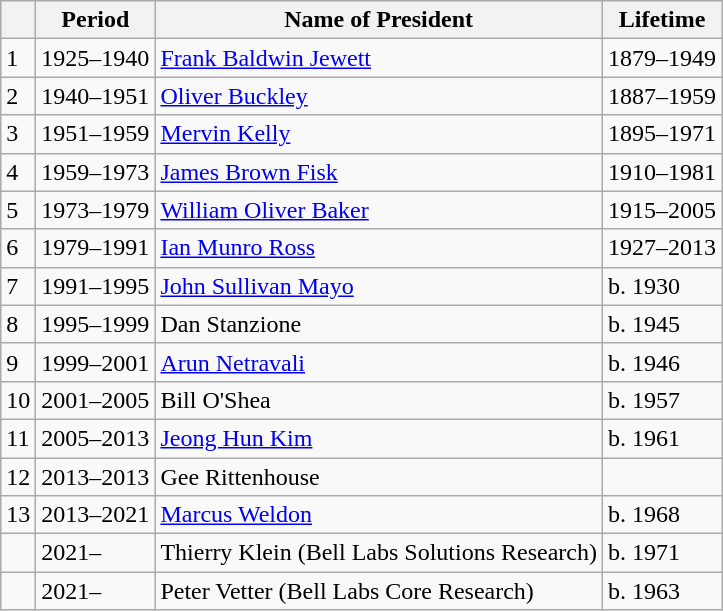<table class="wikitable">
<tr>
<th></th>
<th>Period</th>
<th>Name of President</th>
<th>Lifetime</th>
</tr>
<tr>
<td>1</td>
<td>1925–1940</td>
<td><a href='#'>Frank Baldwin Jewett</a></td>
<td>1879–1949</td>
</tr>
<tr>
<td>2</td>
<td>1940–1951</td>
<td><a href='#'>Oliver Buckley</a></td>
<td>1887–1959</td>
</tr>
<tr>
<td>3</td>
<td>1951–1959</td>
<td><a href='#'>Mervin Kelly</a></td>
<td>1895–1971</td>
</tr>
<tr>
<td>4</td>
<td>1959–1973</td>
<td><a href='#'>James Brown Fisk</a></td>
<td>1910–1981</td>
</tr>
<tr>
<td>5</td>
<td>1973–1979</td>
<td><a href='#'>William Oliver Baker</a></td>
<td>1915–2005</td>
</tr>
<tr>
<td>6</td>
<td>1979–1991</td>
<td><a href='#'>Ian Munro Ross</a></td>
<td>1927–2013</td>
</tr>
<tr>
<td>7</td>
<td>1991–1995</td>
<td><a href='#'>John Sullivan Mayo</a></td>
<td>b. 1930</td>
</tr>
<tr>
<td>8</td>
<td>1995–1999</td>
<td>Dan Stanzione</td>
<td>b. 1945</td>
</tr>
<tr>
<td>9</td>
<td>1999–2001</td>
<td><a href='#'>Arun Netravali</a></td>
<td>b. 1946</td>
</tr>
<tr>
<td>10</td>
<td>2001–2005</td>
<td>Bill O'Shea</td>
<td>b. 1957</td>
</tr>
<tr>
<td>11</td>
<td>2005–2013</td>
<td><a href='#'>Jeong Hun Kim</a></td>
<td>b. 1961</td>
</tr>
<tr>
<td>12</td>
<td>2013–2013</td>
<td>Gee Rittenhouse</td>
<td></td>
</tr>
<tr>
<td>13</td>
<td>2013–2021</td>
<td><a href='#'>Marcus Weldon</a></td>
<td>b. 1968</td>
</tr>
<tr>
<td></td>
<td>2021–</td>
<td>Thierry Klein (Bell Labs Solutions Research)</td>
<td>b. 1971</td>
</tr>
<tr>
<td></td>
<td>2021–</td>
<td>Peter Vetter (Bell Labs Core Research)</td>
<td>b. 1963</td>
</tr>
</table>
